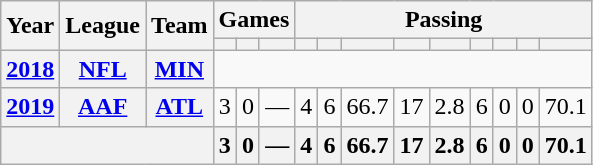<table class="wikitable" style="text-align:center;">
<tr>
<th rowspan="2">Year</th>
<th rowspan="2">League</th>
<th rowspan="2">Team</th>
<th colspan="3">Games</th>
<th colspan="9">Passing</th>
</tr>
<tr>
<th></th>
<th></th>
<th></th>
<th></th>
<th></th>
<th></th>
<th></th>
<th></th>
<th></th>
<th></th>
<th></th>
<th></th>
</tr>
<tr>
<th><a href='#'>2018</a></th>
<th><a href='#'>NFL</a></th>
<th><a href='#'>MIN</a></th>
<td colspan="12"></td>
</tr>
<tr>
<th><a href='#'>2019</a></th>
<th><a href='#'>AAF</a></th>
<th><a href='#'>ATL</a></th>
<td>3</td>
<td>0</td>
<td>—</td>
<td>4</td>
<td>6</td>
<td>66.7</td>
<td>17</td>
<td>2.8</td>
<td>6</td>
<td>0</td>
<td>0</td>
<td>70.1</td>
</tr>
<tr>
<th colspan="3"></th>
<th>3</th>
<th>0</th>
<th>—</th>
<th>4</th>
<th>6</th>
<th>66.7</th>
<th>17</th>
<th>2.8</th>
<th>6</th>
<th>0</th>
<th>0</th>
<th>70.1</th>
</tr>
</table>
